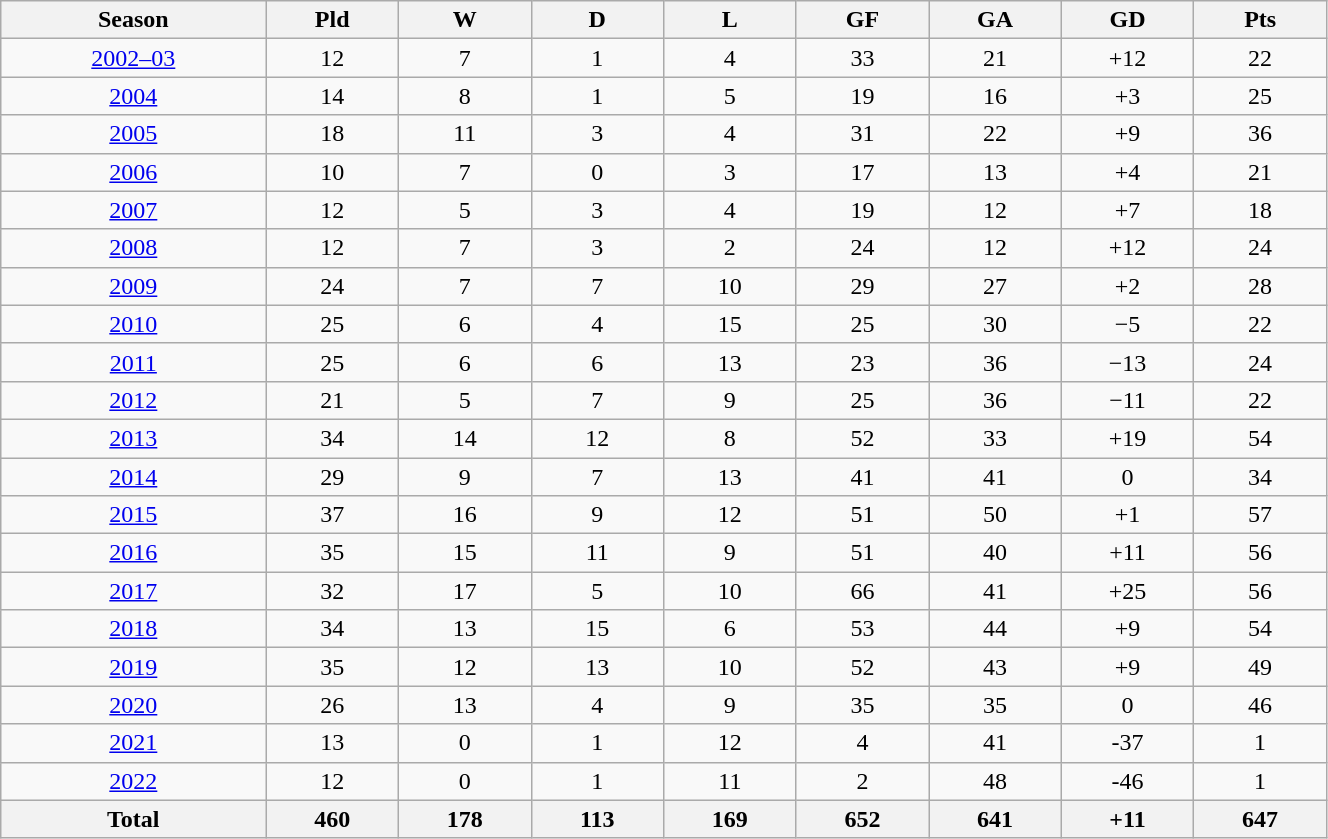<table width=70% class="wikitable sortable" style="text-align:center">
<tr>
<th width=10%>Season</th>
<th width=5%>Pld</th>
<th width=5%>W</th>
<th width=5%>D</th>
<th width=5%>L</th>
<th width=5%>GF</th>
<th width=5%>GA</th>
<th width=5%>GD</th>
<th width=5%>Pts</th>
</tr>
<tr>
<td><a href='#'>2002–03</a></td>
<td>12</td>
<td>7</td>
<td>1</td>
<td>4</td>
<td>33</td>
<td>21</td>
<td>+12</td>
<td>22</td>
</tr>
<tr>
<td><a href='#'>2004</a></td>
<td>14</td>
<td>8</td>
<td>1</td>
<td>5</td>
<td>19</td>
<td>16</td>
<td>+3</td>
<td>25</td>
</tr>
<tr>
<td><a href='#'>2005</a></td>
<td>18</td>
<td>11</td>
<td>3</td>
<td>4</td>
<td>31</td>
<td>22</td>
<td>+9</td>
<td>36</td>
</tr>
<tr>
<td><a href='#'>2006</a></td>
<td>10</td>
<td>7</td>
<td>0</td>
<td>3</td>
<td>17</td>
<td>13</td>
<td>+4</td>
<td>21</td>
</tr>
<tr>
<td><a href='#'>2007</a></td>
<td>12</td>
<td>5</td>
<td>3</td>
<td>4</td>
<td>19</td>
<td>12</td>
<td>+7</td>
<td>18</td>
</tr>
<tr>
<td><a href='#'>2008</a></td>
<td>12</td>
<td>7</td>
<td>3</td>
<td>2</td>
<td>24</td>
<td>12</td>
<td>+12</td>
<td>24</td>
</tr>
<tr>
<td><a href='#'>2009</a></td>
<td>24</td>
<td>7</td>
<td>7</td>
<td>10</td>
<td>29</td>
<td>27</td>
<td>+2</td>
<td>28</td>
</tr>
<tr>
<td><a href='#'>2010</a></td>
<td>25</td>
<td>6</td>
<td>4</td>
<td>15</td>
<td>25</td>
<td>30</td>
<td>−5</td>
<td>22</td>
</tr>
<tr>
<td><a href='#'>2011</a></td>
<td>25</td>
<td>6</td>
<td>6</td>
<td>13</td>
<td>23</td>
<td>36</td>
<td>−13</td>
<td>24</td>
</tr>
<tr>
<td><a href='#'>2012</a></td>
<td>21</td>
<td>5</td>
<td>7</td>
<td>9</td>
<td>25</td>
<td>36</td>
<td>−11</td>
<td>22</td>
</tr>
<tr>
<td><a href='#'>2013</a></td>
<td>34</td>
<td>14</td>
<td>12</td>
<td>8</td>
<td>52</td>
<td>33</td>
<td>+19</td>
<td>54</td>
</tr>
<tr>
<td><a href='#'>2014</a></td>
<td>29</td>
<td>9</td>
<td>7</td>
<td>13</td>
<td>41</td>
<td>41</td>
<td>0</td>
<td>34</td>
</tr>
<tr>
<td><a href='#'>2015</a></td>
<td>37</td>
<td>16</td>
<td>9</td>
<td>12</td>
<td>51</td>
<td>50</td>
<td>+1</td>
<td>57</td>
</tr>
<tr>
<td><a href='#'>2016</a></td>
<td>35</td>
<td>15</td>
<td>11</td>
<td>9</td>
<td>51</td>
<td>40</td>
<td>+11</td>
<td>56</td>
</tr>
<tr>
<td><a href='#'>2017</a></td>
<td>32</td>
<td>17</td>
<td>5</td>
<td>10</td>
<td>66</td>
<td>41</td>
<td>+25</td>
<td>56</td>
</tr>
<tr>
<td><a href='#'>2018</a></td>
<td>34</td>
<td>13</td>
<td>15</td>
<td>6</td>
<td>53</td>
<td>44</td>
<td>+9</td>
<td>54</td>
</tr>
<tr>
<td><a href='#'>2019</a></td>
<td>35</td>
<td>12</td>
<td>13</td>
<td>10</td>
<td>52</td>
<td>43</td>
<td>+9</td>
<td>49</td>
</tr>
<tr>
<td><a href='#'>2020</a></td>
<td>26</td>
<td>13</td>
<td>4</td>
<td>9</td>
<td>35</td>
<td>35</td>
<td>0</td>
<td>46</td>
</tr>
<tr>
<td><a href='#'>2021</a></td>
<td>13</td>
<td>0</td>
<td>1</td>
<td>12</td>
<td>4</td>
<td>41</td>
<td>-37</td>
<td>1</td>
</tr>
<tr>
<td><a href='#'>2022</a></td>
<td>12</td>
<td>0</td>
<td>1</td>
<td>11</td>
<td>2</td>
<td>48</td>
<td>-46</td>
<td>1</td>
</tr>
<tr>
<th>Total</th>
<th>460</th>
<th>178</th>
<th>113</th>
<th>169</th>
<th>652</th>
<th>641</th>
<th>+11</th>
<th>647</th>
</tr>
</table>
